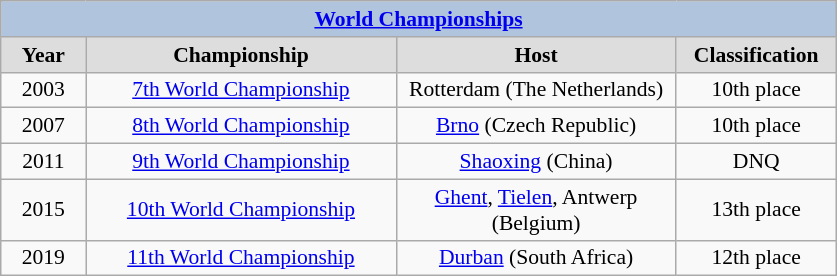<table class="wikitable" style=font-size:90%>
<tr align=center style="background:#B0C4DE;">
<td colspan=4><strong><a href='#'>World Championships</a></strong></td>
</tr>
<tr align=center bgcolor="#dddddd">
<td width=50><strong>Year</strong></td>
<td width=200><strong>Championship</strong></td>
<td width=180><strong>Host</strong></td>
<td width=100><strong>Classification</strong></td>
</tr>
<tr align=center>
<td>2003</td>
<td><a href='#'>7th World Championship</a></td>
<td>Rotterdam (The Netherlands)</td>
<td align="center">10th place</td>
</tr>
<tr align=center>
<td>2007</td>
<td><a href='#'>8th World Championship</a></td>
<td><a href='#'>Brno</a> (Czech Republic)</td>
<td align="center">10th place</td>
</tr>
<tr align=center>
<td>2011</td>
<td><a href='#'>9th World Championship</a></td>
<td><a href='#'>Shaoxing</a> (China)</td>
<td align="center">DNQ</td>
</tr>
<tr align=center>
<td>2015</td>
<td><a href='#'>10th World Championship</a></td>
<td><a href='#'>Ghent</a>, <a href='#'>Tielen</a>, Antwerp (Belgium)</td>
<td align="center">13th place</td>
</tr>
<tr align=center>
<td>2019</td>
<td><a href='#'>11th World Championship</a></td>
<td><a href='#'>Durban</a> (South Africa)</td>
<td align="center">12th place</td>
</tr>
</table>
